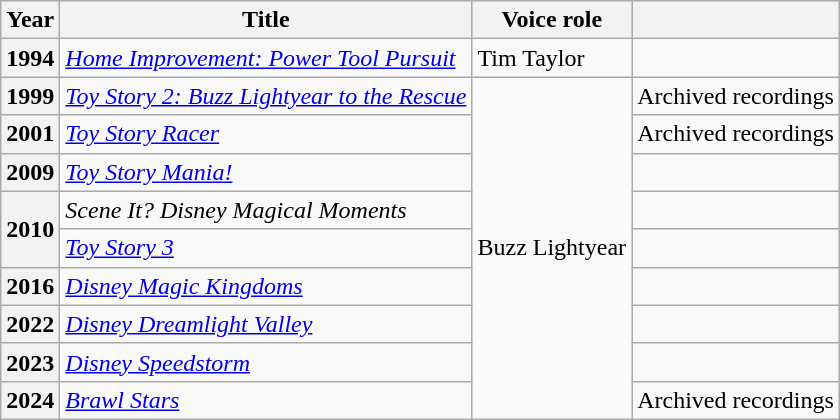<table class="wikitable plainrowheaders">
<tr>
<th scope="col">Year</th>
<th scope="col">Title</th>
<th scope="col">Voice role</th>
<th scope="col"></th>
</tr>
<tr>
<th scope="row">1994</th>
<td><em><a href='#'>Home Improvement: Power Tool Pursuit</a></em></td>
<td>Tim Taylor</td>
<td></td>
</tr>
<tr>
<th scope="row">1999</th>
<td><em><a href='#'>Toy Story 2: Buzz Lightyear to the Rescue</a></em></td>
<td rowspan=9>Buzz Lightyear</td>
<td>Archived recordings</td>
</tr>
<tr>
<th scope="row">2001</th>
<td><em><a href='#'>Toy Story Racer</a></em></td>
<td>Archived recordings</td>
</tr>
<tr>
<th scope="row">2009</th>
<td><em><a href='#'>Toy Story Mania!</a></em></td>
<td></td>
</tr>
<tr>
<th scope="row" rowspan="2">2010</th>
<td><em>Scene It? Disney Magical Moments</em></td>
<td></td>
</tr>
<tr>
<td><em><a href='#'>Toy Story 3</a></em></td>
<td></td>
</tr>
<tr>
<th scope="row">2016</th>
<td><em><a href='#'>Disney Magic Kingdoms</a></em></td>
<td></td>
</tr>
<tr>
<th scope="row">2022</th>
<td><em><a href='#'>Disney Dreamlight Valley</a></em></td>
<td></td>
</tr>
<tr>
<th scope="row">2023</th>
<td><em><a href='#'>Disney Speedstorm</a></em></td>
<td></td>
</tr>
<tr>
<th scope="row">2024</th>
<td><em><a href='#'>Brawl Stars</a></em></td>
<td>Archived recordings</td>
</tr>
</table>
